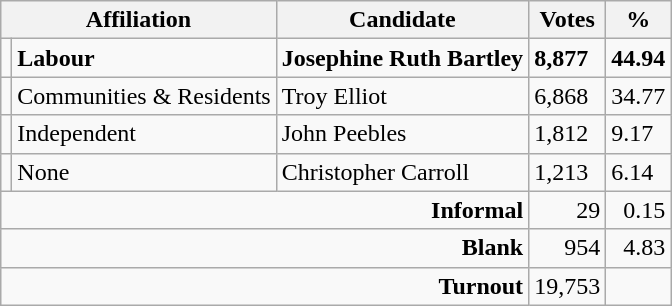<table class="wikitable col4right col5right">
<tr>
<th colspan="2">Affiliation</th>
<th>Candidate</th>
<th>Votes</th>
<th>%</th>
</tr>
<tr>
<td></td>
<td><strong>Labour</strong></td>
<td><strong>Josephine Ruth Bartley</strong></td>
<td><strong>8,877</strong></td>
<td><strong>44.94</strong></td>
</tr>
<tr>
<td></td>
<td>Communities & Residents</td>
<td>Troy Elliot</td>
<td>6,868</td>
<td>34.77</td>
</tr>
<tr>
<td></td>
<td>Independent</td>
<td>John Peebles</td>
<td>1,812</td>
<td>9.17</td>
</tr>
<tr>
<td></td>
<td>None</td>
<td>Christopher Carroll</td>
<td>1,213</td>
<td>6.14</td>
</tr>
<tr>
<td colspan="3" style="text-align:right"><strong>Informal</strong></td>
<td style="text-align:right">29</td>
<td style="text-align:right">0.15</td>
</tr>
<tr>
<td colspan="3" style="text-align:right"><strong>Blank</strong></td>
<td style="text-align:right">954</td>
<td style="text-align:right">4.83</td>
</tr>
<tr>
<td colspan="3" style="text-align:right"><strong>Turnout</strong></td>
<td style="text-align:right">19,753</td>
<td></td>
</tr>
</table>
